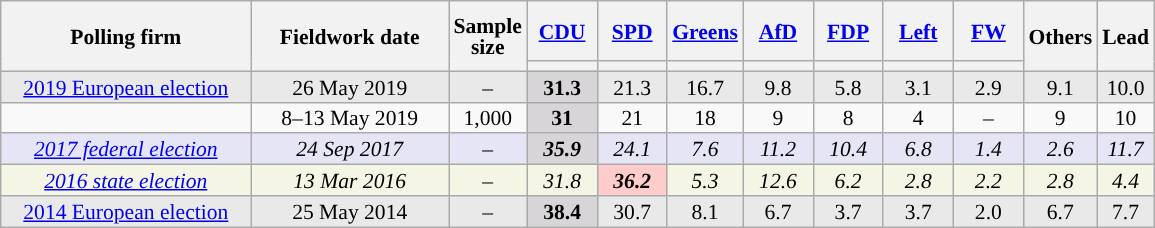<table class="wikitable sortable" style="text-align:center;font-size:90%;line-height:14px;">
<tr style="height:40px;">
<th style="width:160px;" rowspan="2">Polling firm</th>
<th style="width:125px;" rowspan="2">Fieldwork date</th>
<th style="width:35px;" rowspan="2">Sample<br>size</th>
<th class="unsortable" style="width:40px;"><span><a href='#'>CDU</a></span><br></th>
<th class="unsortable" style="width:40px;"><a href='#'><span>SPD</span></a><br></th>
<th class="unsortable" style="width:40px;"><a href='#'><span>Greens</span></a><br></th>
<th class="unsortable" style="width:40px;"><a href='#'><span>AfD</span></a><br></th>
<th class="unsortable" style="width:40px;"><a href='#'><span>FDP</span></a><br></th>
<th class="unsortable" style="width:40px;"><a href='#'><span>Left</span></a><br></th>
<th class="unsortable" style="width:40px;"><a href='#'>FW</a><br></th>
<th class="unsortable" style="width:30px;" rowspan="2">Others</th>
<th style="width:30px;" rowspan="2">Lead</th>
</tr>
<tr>
<th style="background:"></th>
<th style="background:"></th>
<th style="background:"></th>
<th style="background:"></th>
<th style="background:"></th>
<th style="background:"></th>
<th style="background:"></th>
</tr>
<tr style="background:#E9E9E9;">
<td><a href='#'>2019 European election</a></td>
<td data-sort-value="2019-05-26">26 May 2019</td>
<td>–</td>
<td style="background:#D7D5D7;"><strong>31.3</strong></td>
<td>21.3</td>
<td>16.7</td>
<td>9.8</td>
<td>5.8</td>
<td>3.1</td>
<td>2.9</td>
<td>9.1</td>
<td style="background:">10.0</td>
</tr>
<tr>
<td></td>
<td data-sort-value="2019-05-13">8–13 May 2019</td>
<td>1,000</td>
<td style="background:#D7D5D7;"><strong>31</strong></td>
<td>21</td>
<td>18</td>
<td>9</td>
<td>8</td>
<td>4</td>
<td>–</td>
<td>9</td>
<td style="background:">10</td>
</tr>
<tr style="background:#E5E5F5;font-style:italic;">
<td><a href='#'>2017 federal election</a></td>
<td data-sort-value="2017-09-24">24 Sep 2017</td>
<td>–</td>
<td style="background:#D7D5D7;"><strong>35.9</strong></td>
<td>24.1</td>
<td>7.6</td>
<td>11.2</td>
<td>10.4</td>
<td>6.8</td>
<td>1.4</td>
<td>2.6</td>
<td style="background:">11.7</td>
</tr>
<tr style="background:#F5F5E5;font-style:italic;">
<td><a href='#'>2016 state election</a></td>
<td data-sort-value="2016-03-13">13 Mar 2016</td>
<td>–</td>
<td>31.8</td>
<td style="background:#FFCCCC;"><strong>36.2</strong></td>
<td>5.3</td>
<td>12.6</td>
<td>6.2</td>
<td>2.8</td>
<td>2.2</td>
<td>2.8</td>
<td style="background:">4.4</td>
</tr>
<tr style="background:#E9E9E9;">
<td><a href='#'>2014 European election</a></td>
<td data-sort-value="2014-05-25">25 May 2014</td>
<td>–</td>
<td style="background:#D7D5D7;"><strong>38.4</strong></td>
<td>30.7</td>
<td>8.1</td>
<td>6.7</td>
<td>3.7</td>
<td>3.7</td>
<td>2.0</td>
<td>6.7</td>
<td style="background:">7.7</td>
</tr>
</table>
